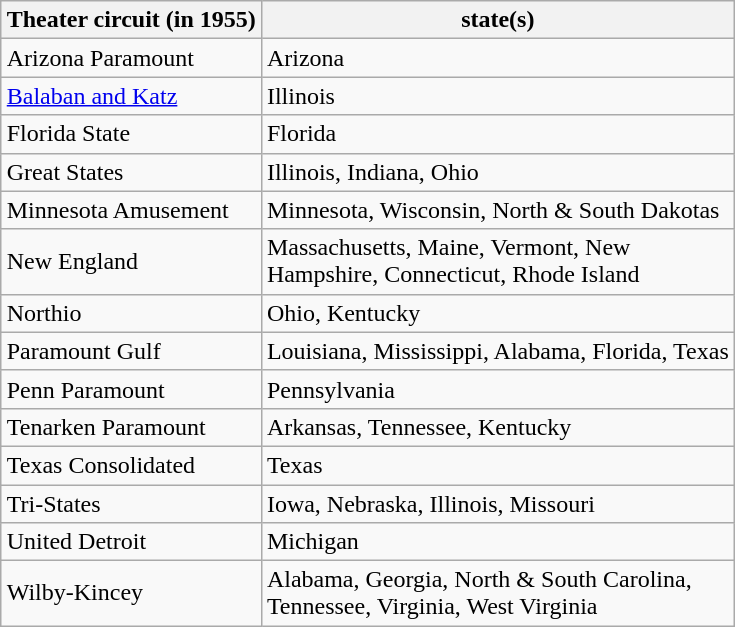<table class="wikitable" align=right>
<tr>
<th>Theater circuit (in 1955)</th>
<th>state(s)</th>
</tr>
<tr>
<td>Arizona Paramount</td>
<td>Arizona</td>
</tr>
<tr>
<td><a href='#'>Balaban and Katz</a></td>
<td>Illinois</td>
</tr>
<tr>
<td>Florida State</td>
<td>Florida</td>
</tr>
<tr>
<td>Great States</td>
<td>Illinois, Indiana, Ohio</td>
</tr>
<tr>
<td>Minnesota Amusement</td>
<td>Minnesota, Wisconsin, North & South Dakotas</td>
</tr>
<tr>
<td>New England</td>
<td>Massachusetts, Maine, Vermont, New <br>Hampshire, Connecticut, Rhode Island</td>
</tr>
<tr>
<td>Northio</td>
<td>Ohio, Kentucky</td>
</tr>
<tr>
<td>Paramount Gulf</td>
<td>Louisiana, Mississippi, Alabama, Florida, Texas</td>
</tr>
<tr>
<td>Penn Paramount</td>
<td>Pennsylvania</td>
</tr>
<tr>
<td>Tenarken Paramount</td>
<td>Arkansas, Tennessee, Kentucky</td>
</tr>
<tr>
<td>Texas Consolidated</td>
<td>Texas</td>
</tr>
<tr>
<td>Tri-States</td>
<td>Iowa, Nebraska, Illinois, Missouri</td>
</tr>
<tr>
<td>United Detroit</td>
<td>Michigan</td>
</tr>
<tr>
<td>Wilby-Kincey</td>
<td>Alabama, Georgia, North & South Carolina,<br> Tennessee, Virginia, West Virginia</td>
</tr>
</table>
